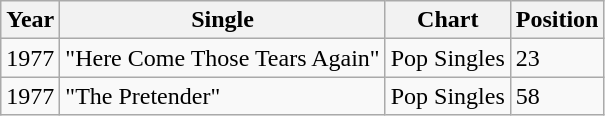<table class="wikitable">
<tr>
<th align="left">Year</th>
<th align="left">Single</th>
<th align="left">Chart</th>
<th align="left">Position</th>
</tr>
<tr>
<td align="left">1977</td>
<td align="left">"Here Come Those Tears Again"</td>
<td align="left">Pop Singles</td>
<td align="left">23</td>
</tr>
<tr>
<td align="left">1977</td>
<td align="left">"The Pretender"</td>
<td align="left">Pop Singles</td>
<td align="left">58</td>
</tr>
</table>
